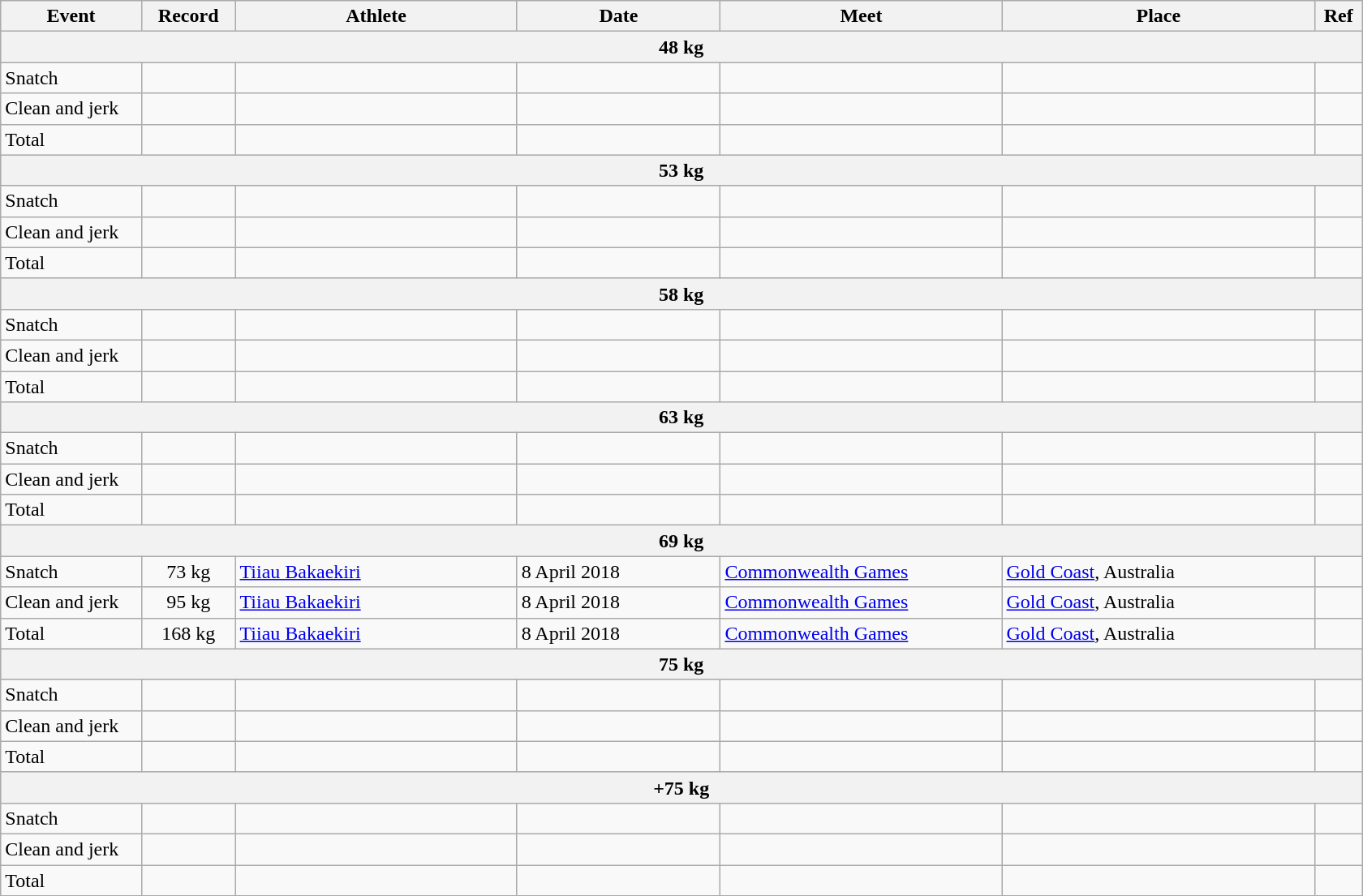<table class="wikitable">
<tr>
<th width=9%>Event</th>
<th width=6%>Record</th>
<th width=18%>Athlete</th>
<th width=13%>Date</th>
<th width=18%>Meet</th>
<th width=20%>Place</th>
<th width=3%>Ref</th>
</tr>
<tr bgcolor="#DDDDDD">
<th colspan="8">48 kg</th>
</tr>
<tr>
<td>Snatch</td>
<td align="center"></td>
<td></td>
<td></td>
<td></td>
<td></td>
<td></td>
</tr>
<tr>
<td>Clean and jerk</td>
<td align="center"></td>
<td></td>
<td></td>
<td></td>
<td></td>
<td></td>
</tr>
<tr>
<td>Total</td>
<td align="center"></td>
<td></td>
<td></td>
<td></td>
<td></td>
<td></td>
</tr>
<tr bgcolor="#DDDDDD">
<th colspan="8">53 kg</th>
</tr>
<tr>
<td>Snatch</td>
<td></td>
<td></td>
<td></td>
<td></td>
<td></td>
<td></td>
</tr>
<tr>
<td>Clean and jerk</td>
<td align="center"></td>
<td></td>
<td></td>
<td></td>
<td></td>
<td></td>
</tr>
<tr>
<td>Total</td>
<td></td>
<td></td>
<td></td>
<td></td>
<td></td>
<td></td>
</tr>
<tr bgcolor="#DDDDDD">
<th colspan="8">58 kg</th>
</tr>
<tr>
<td>Snatch</td>
<td align="center"></td>
<td></td>
<td></td>
<td></td>
<td></td>
<td></td>
</tr>
<tr>
<td>Clean and jerk</td>
<td align="center"></td>
<td></td>
<td></td>
<td></td>
<td></td>
<td></td>
</tr>
<tr>
<td>Total</td>
<td align="center"></td>
<td></td>
<td></td>
<td></td>
<td></td>
<td></td>
</tr>
<tr bgcolor="#DDDDDD">
<th colspan="8">63 kg</th>
</tr>
<tr>
<td>Snatch</td>
<td></td>
<td></td>
<td></td>
<td></td>
<td></td>
<td></td>
</tr>
<tr>
<td>Clean and jerk</td>
<td></td>
<td></td>
<td></td>
<td></td>
<td></td>
<td></td>
</tr>
<tr>
<td>Total</td>
<td></td>
<td></td>
<td></td>
<td></td>
<td></td>
<td></td>
</tr>
<tr bgcolor="#DDDDDD">
<th colspan="8">69 kg</th>
</tr>
<tr>
<td>Snatch</td>
<td align="center">73 kg</td>
<td><a href='#'>Tiiau Bakaekiri</a></td>
<td>8 April 2018</td>
<td><a href='#'>Commonwealth Games</a></td>
<td> <a href='#'>Gold Coast</a>, Australia</td>
<td></td>
</tr>
<tr>
<td>Clean and jerk</td>
<td align="center">95 kg</td>
<td><a href='#'>Tiiau Bakaekiri</a></td>
<td>8 April 2018</td>
<td><a href='#'>Commonwealth Games</a></td>
<td> <a href='#'>Gold Coast</a>, Australia</td>
<td></td>
</tr>
<tr>
<td>Total</td>
<td align="center">168 kg</td>
<td><a href='#'>Tiiau Bakaekiri</a></td>
<td>8 April 2018</td>
<td><a href='#'>Commonwealth Games</a></td>
<td> <a href='#'>Gold Coast</a>, Australia</td>
<td></td>
</tr>
<tr bgcolor="#DDDDDD">
<th colspan="8">75 kg</th>
</tr>
<tr>
<td>Snatch</td>
<td></td>
<td></td>
<td></td>
<td></td>
<td></td>
<td></td>
</tr>
<tr>
<td>Clean and jerk</td>
<td></td>
<td></td>
<td></td>
<td></td>
<td></td>
<td></td>
</tr>
<tr>
<td>Total</td>
<td></td>
<td></td>
<td></td>
<td></td>
<td></td>
<td></td>
</tr>
<tr bgcolor="#DDDDDD">
<th colspan="8">+75 kg</th>
</tr>
<tr>
<td>Snatch</td>
<td align="center"></td>
<td></td>
<td></td>
<td></td>
<td></td>
<td></td>
</tr>
<tr>
<td>Clean and jerk</td>
<td align="center"></td>
<td></td>
<td></td>
<td></td>
<td></td>
<td></td>
</tr>
<tr>
<td>Total</td>
<td align="center"></td>
<td></td>
<td></td>
<td></td>
<td></td>
<td></td>
</tr>
</table>
